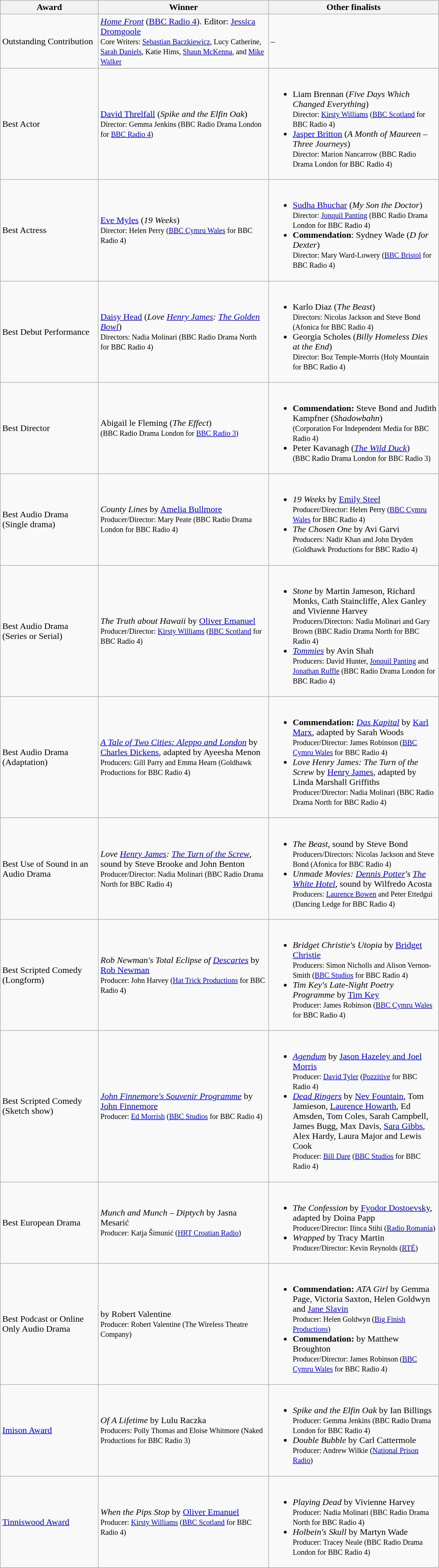<table class="wikitable">
<tr>
<th style="width:170px">Award</th>
<th style="width:300px">Winner</th>
<th style="width:300px">Other finalists</th>
</tr>
<tr>
<td>Outstanding Contribution</td>
<td><em><a href='#'>Home Front</a></em> (<a href='#'>BBC Radio 4</a>). Editor: <a href='#'>Jessica Dromgoole</a><br><small>Core Writers: <a href='#'>Sebastian Baczkiewicz</a>, Lucy Catherine, <a href='#'>Sarah Daniels</a>, Katie Hims, <a href='#'>Shaun McKenna</a>, and <a href='#'>Mike Walker</a></small></td>
<td>–</td>
</tr>
<tr>
<td>Best Actor</td>
<td><a href='#'>David Threlfall</a> (<em>Spike and the Elfin Oak</em>)<br><small>Director: Gemma Jenkins (BBC Radio Drama London for <a href='#'>BBC Radio 4</a>)</small></td>
<td><br><ul><li>Liam Brennan (<em>Five Days Which Changed Everything</em>)<br><small>Director: <a href='#'>Kirsty Williams</a> (<a href='#'>BBC Scotland</a> for BBC Radio 4)</small></li><li><a href='#'>Jasper Britton</a> (<em>A Month of Maureen – Three Journeys</em>)<br><small>Director: Marion Nancarrow (BBC Radio Drama London for BBC Radio 4)</small></li></ul></td>
</tr>
<tr>
<td>Best Actress</td>
<td><a href='#'>Eve Myles</a> (<em>19 Weeks</em>)<br><small>Director: Helen Perry (<a href='#'>BBC Cymru Wales</a> for BBC Radio 4)</small></td>
<td><br><ul><li><a href='#'>Sudha Bhuchar</a> (<em>My Son the Doctor</em>)<br><small>Director: <a href='#'>Jonquil Panting</a> (BBC Radio Drama London for BBC Radio 4)</small></li><li><strong>Commendation</strong>: Sydney Wade (<em>D for Dexter</em>)<br><small>Director: Mary Ward-Lowery (<a href='#'>BBC Bristol</a> for BBC Radio 4)</small></li></ul></td>
</tr>
<tr>
<td>Best Debut Performance</td>
<td><a href='#'>Daisy Head</a> (<em>Love <a href='#'>Henry James</a>: <a href='#'>The Golden Bowl</a></em>)<br><small>Directors: Nadia Molinari (BBC Radio Drama North for BBC Radio 4)</small></td>
<td><br><ul><li>Karlo Diaz (<em>The Beast</em>)<br><small>Directors: Nicolas Jackson and Steve Bond (Afonica for BBC Radio 4)</small></li><li>Georgia Scholes (<em>Billy Homeless Dies at the End</em>)<br><small>Director: Boz Temple-Morris (Holy Mountain for BBC Radio 4)</small></li></ul></td>
</tr>
<tr>
<td>Best Director</td>
<td>Abigail le Fleming (<em>The Effect</em>)<br><small>(BBC Radio Drama London for <a href='#'>BBC Radio 3</a>)</small></td>
<td><br><ul><li><strong>Commendation:</strong> Steve Bond and Judith Kampfner (<em>Shadowbahn</em>)<br><small>(Corporation For Independent Media for BBC Radio 4)</small></li><li>Peter Kavanagh (<em><a href='#'>The Wild Duck</a></em>)<br><small>(BBC Radio Drama London for BBC Radio 3)</small></li></ul></td>
</tr>
<tr>
<td>Best Audio Drama<br>(Single drama)</td>
<td><em>County Lines</em> by <a href='#'>Amelia Bullmore</a><br><small>Producer/Director: Mary Peate (BBC Radio Drama London for BBC Radio 4)</small></td>
<td><br><ul><li><em>19 Weeks</em> by <a href='#'>Emily Steel</a><br><small>Producer/Director: Helen Perry (<a href='#'>BBC Cymru Wales</a> for BBC Radio 4)</small></li><li><em>The Chosen One</em> by Avi Garvi<br><small>Producers: Nadir Khan and John Dryden (Goldhawk Productions for BBC Radio 4)</small></li></ul></td>
</tr>
<tr>
<td>Best Audio Drama<br>(Series or Serial)</td>
<td><em>The Truth about Hawaii</em> by <a href='#'>Oliver Emanuel</a><br><small>Producer/Director: <a href='#'>Kirsty Williams</a> (<a href='#'>BBC Scotland</a> for BBC Radio 4)</small></td>
<td><br><ul><li><em>Stone</em> by Martin Jameson, Richard Monks, Cath Staincliffe, Alex Ganley and Vivienne Harvey<br><small>Producers/Directors: Nadia Molinari and Gary Brown (BBC Radio Drama North for BBC Radio 4)</small></li><li><em><a href='#'>Tommies</a></em> by Avin Shah<br><small>Producers: David Hunter, <a href='#'>Jonquil Panting</a> and <a href='#'>Jonathan Ruffle</a> (BBC Radio Drama London for BBC Radio 4)</small></li></ul></td>
</tr>
<tr>
<td>Best Audio Drama<br>(Adaptation)</td>
<td><em><a href='#'>A Tale of Two Cities: Aleppo and London</a></em> by <a href='#'>Charles Dickens</a>, adapted by Ayeesha Menon<br><small>Producers: Gill Parry and Emma Hearn (Goldhawk Productions for BBC Radio 4)</small></td>
<td><br><ul><li><strong>Commendation:</strong> <em><a href='#'>Das Kapital</a></em> by <a href='#'>Karl Marx</a>, adapted by Sarah Woods<br><small>Producer/Director: James Robinson (<a href='#'>BBC Cymru Wales</a> for BBC Radio 4)</small></li><li><em>Love Henry James: The Turn of the Screw</em> by <a href='#'>Henry James</a>, adapted by Linda Marshall Griffiths<br><small>Producer/Director: Nadia Molinari (BBC Radio Drama North for BBC Radio 4)</small></li></ul></td>
</tr>
<tr>
<td>Best Use of Sound in an Audio Drama</td>
<td><em>Love <a href='#'>Henry James</a>: <a href='#'>The Turn of the Screw</a></em>, sound by Steve Brooke and John Benton<br><small>Producer/Director: Nadia Molinari (BBC Radio Drama North for BBC Radio 4)</small></td>
<td><br><ul><li><em>The Beast</em>, sound by Steve Bond<br><small>Producers/Directors: Nicolas Jackson and Steve Bond (Afonica for BBC Radio 4)</small></li><li><em>Unmade Movies: <a href='#'>Dennis Potter</a>'s <a href='#'>The White Hotel</a></em>, sound by Wilfredo Acosta<br><small>Producers: <a href='#'>Laurence Bowen</a> and Peter Ettedgui (Dancing Ledge for BBC Radio 4)</small></li></ul></td>
</tr>
<tr>
<td>Best Scripted Comedy<br>(Longform)</td>
<td><em>Rob Newman's Total Eclipse of <a href='#'>Descartes</a></em> by <a href='#'>Rob Newman</a><br><small>Producer: John Harvey (<a href='#'>Hat Trick Productions</a> for BBC Radio 4)</small></td>
<td><br><ul><li><em>Bridget Christie's Utopia</em> by <a href='#'>Bridget Christie</a><br><small>Producers: Simon Nicholls and Alison Vernon-Smith (<a href='#'>BBC Studios</a> for BBC Radio 4)</small></li><li><em>Tim Key's Late-Night Poetry Programme</em> by <a href='#'>Tim Key</a><br><small>Producer: James Robinson (<a href='#'>BBC Cymru Wales</a> for BBC Radio 4)</small></li></ul></td>
</tr>
<tr>
<td>Best Scripted Comedy<br>(Sketch show)</td>
<td><em><a href='#'>John Finnemore's Souvenir Programme</a></em> by <a href='#'>John Finnemore</a><br><small>Producer: <a href='#'>Ed Morrish</a> (<a href='#'>BBC Studios</a> for BBC Radio 4)</small></td>
<td><br><ul><li><em><a href='#'>Agendum</a></em> by <a href='#'>Jason Hazeley and Joel Morris</a><br><small>Producer: <a href='#'>David Tyler</a> (<a href='#'>Pozzitive</a> for BBC Radio 4)</small></li><li><em><a href='#'>Dead Ringers</a></em> by <a href='#'>Nev Fountain</a>, Tom Jamieson, <a href='#'>Laurence Howarth</a>, Ed Amsden, Tom Coles, Sarah Campbell, James Bugg, Max Davis, <a href='#'>Sara Gibbs</a>, Alex Hardy, Laura Major and Lewis Cook<br><small>Producer: <a href='#'>Bill Dare</a> (<a href='#'>BBC Studios</a> for BBC Radio 4)</small></li></ul></td>
</tr>
<tr>
<td>Best European Drama</td>
<td><em>Munch and Munch – Diptych</em> by Jasna Mesarić<br><small>Producer: Katja Šimunić (<a href='#'>HRT Croatian Radio</a>)</small></td>
<td><br><ul><li><em>The Confession</em> by <a href='#'>Fyodor Dostoevsky</a>, adapted by Doina Papp<br><small>Producer/Director: Ilinca Stihi (<a href='#'>Radio Romania</a>)</small></li><li><em>Wrapped</em> by Tracy Martin<br><small>Producer/Director: Kevin Reynolds (<a href='#'>RTÉ</a>)</small></li></ul></td>
</tr>
<tr>
<td>Best Podcast or Online Only Audio Drama</td>
<td><em></em> by Robert Valentine<br><small>Producer: Robert Valentine (The Wireless Theatre Company)</small></td>
<td><br><ul><li><strong>Commendation:</strong> <em>ATA Girl</em> by Gemma Page, Victoria Saxton, Helen Goldwyn and <a href='#'>Jane Slavin</a><br><small>Producer: Helen Goldwyn (<a href='#'>Big Finish Productions</a>)</small></li><li><strong>Commendation:</strong> <em></em> by Matthew Broughton<br><small>Producer/Director: James Robinson (<a href='#'>BBC Cymru Wales</a> for BBC Radio 4)</small></li></ul></td>
</tr>
<tr>
<td><a href='#'>Imison Award</a></td>
<td><em>Of A Lifetime</em> by Lulu Raczka<br><small>Producers: Polly Thomas and Eloise Whitmore (Naked Productions for BBC Radio 3)</small></td>
<td><br><ul><li><em>Spike and the Elfin Oak</em> by Ian Billings <br><small>Producer: Gemma Jenkins (BBC Radio Drama London for BBC Radio 4)</small></li><li><em>Double Bubble</em> by Carl Cattermole<br><small>Producer: Andrew Wilkie (<a href='#'>National Prison Radio</a>)</small></li></ul></td>
</tr>
<tr>
<td><a href='#'>Tinniswood Award</a></td>
<td><em>When the Pips Stop</em> by <a href='#'>Oliver Emanuel</a><br><small>Producer: <a href='#'>Kirsty Williams</a> (<a href='#'>BBC Scotland</a> for BBC Radio 4)</small></td>
<td><br><ul><li><em>Playing Dead</em> by Vivienne Harvey<br><small>Producer: Nadia Molinari (BBC Radio Drama North for BBC Radio 4)</small></li><li><em>Holbein's Skull</em> by Martyn Wade<br><small>Producer: Tracey Neale (BBC Radio Drama London for BBC Radio 4)</small></li></ul></td>
</tr>
</table>
